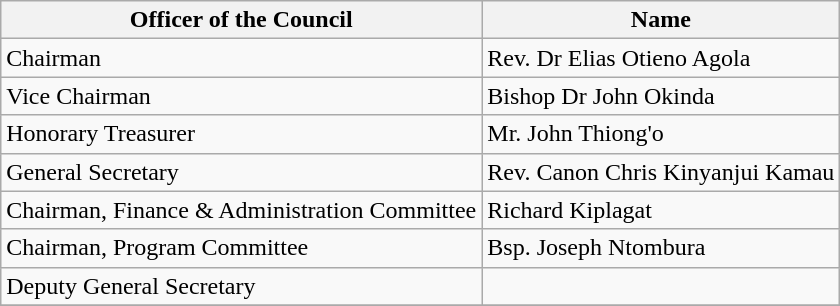<table class="wikitable">
<tr>
<th>Officer of the Council</th>
<th>Name</th>
</tr>
<tr>
<td>Chairman</td>
<td>Rev. Dr Elias Otieno Agola</td>
</tr>
<tr>
<td>Vice Chairman</td>
<td>Bishop Dr John Okinda</td>
</tr>
<tr>
<td>Honorary Treasurer</td>
<td>Mr. John Thiong'o</td>
</tr>
<tr>
<td>General Secretary</td>
<td>Rev. Canon Chris Kinyanjui Kamau</td>
</tr>
<tr>
<td>Chairman, Finance & Administration Committee</td>
<td>Richard Kiplagat</td>
</tr>
<tr>
<td>Chairman, Program Committee</td>
<td>Bsp. Joseph Ntombura</td>
</tr>
<tr>
<td>Deputy General Secretary</td>
<td></td>
</tr>
<tr>
</tr>
</table>
